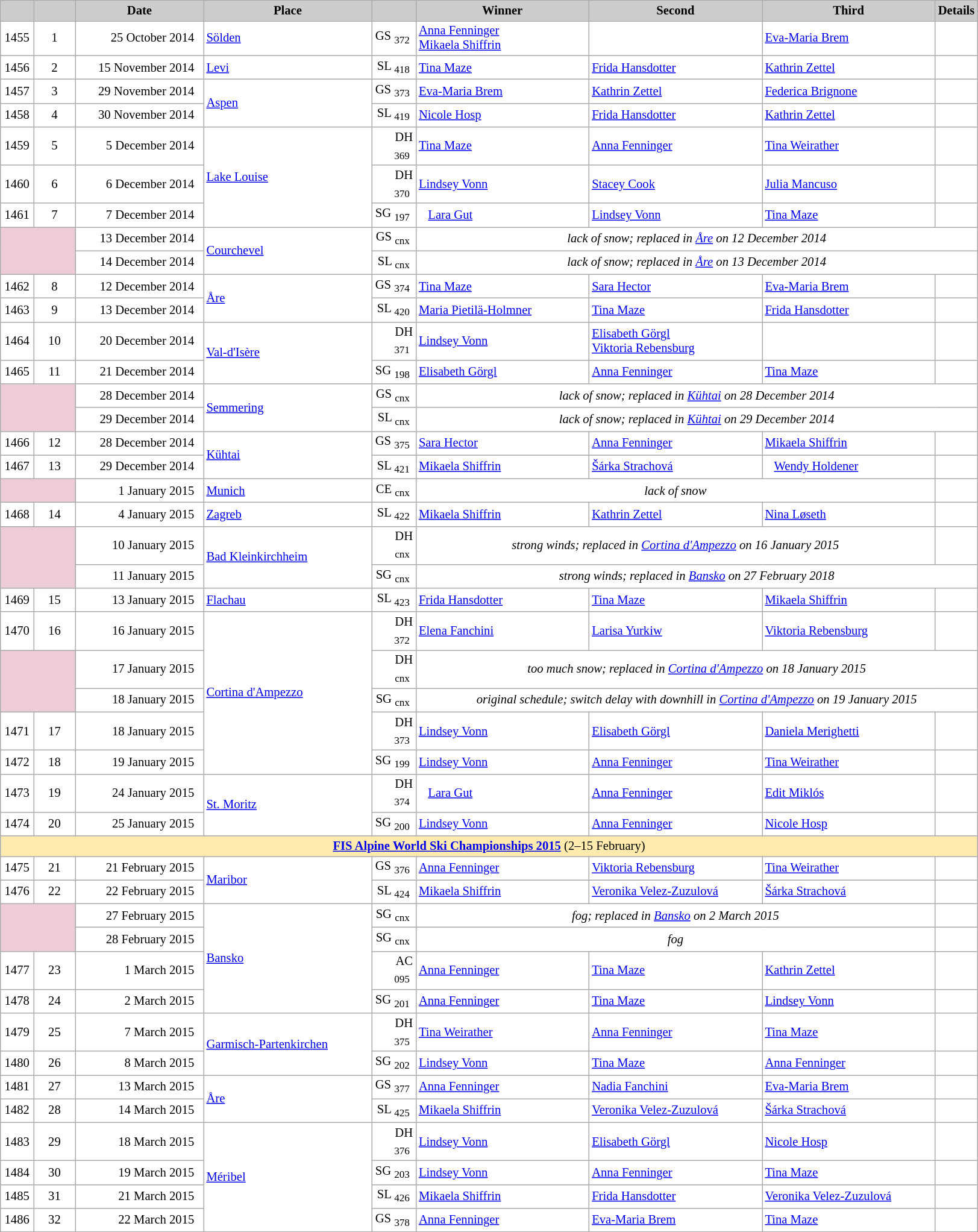<table class="wikitable plainrowheaders" style="background:#fff; font-size:86%; line-height:16px; border:grey solid 1px; border-collapse:collapse;">
<tr style="background:#ccc; text-align:center;">
<td align="center" width="30"></td>
<td align="center" width="40"></td>
<td align="center" width="135"><strong>Date</strong></td>
<td align="center" width="180"><strong>Place</strong></td>
<td align="center" width="42"></td>
<td align="center" width="185"><strong>Winner</strong></td>
<td align="center" width="185"><strong>Second</strong></td>
<td align="center" width="185"><strong>Third</strong></td>
<td align="center" width="10"><strong>Details</strong></td>
</tr>
<tr>
<td align=center>1455</td>
<td align=center>1</td>
<td align=right>25 October 2014  </td>
<td> <a href='#'>Sölden</a></td>
<td align=right>GS <sub>372</sub> </td>
<td> <a href='#'>Anna Fenninger</a><br> <a href='#'>Mikaela Shiffrin</a></td>
<td></td>
<td> <a href='#'>Eva-Maria Brem</a></td>
<td></td>
</tr>
<tr>
<td align=center>1456</td>
<td align=center>2</td>
<td align=right>15 November 2014  </td>
<td> <a href='#'>Levi</a></td>
<td align=right>SL <sub>418</sub> </td>
<td> <a href='#'>Tina Maze</a></td>
<td> <a href='#'>Frida Hansdotter</a></td>
<td> <a href='#'>Kathrin Zettel</a></td>
<td></td>
</tr>
<tr>
<td align=center>1457</td>
<td align=center>3</td>
<td align=right>29 November 2014  </td>
<td rowspan=2> <a href='#'>Aspen</a></td>
<td align=right>GS <sub>373</sub> </td>
<td> <a href='#'>Eva-Maria Brem</a></td>
<td> <a href='#'>Kathrin Zettel</a></td>
<td> <a href='#'>Federica Brignone</a></td>
<td></td>
</tr>
<tr>
<td align=center>1458</td>
<td align=center>4</td>
<td align=right>30 November 2014  </td>
<td align=right>SL <sub>419</sub> </td>
<td> <a href='#'>Nicole Hosp</a></td>
<td> <a href='#'>Frida Hansdotter</a></td>
<td> <a href='#'>Kathrin Zettel</a></td>
<td></td>
</tr>
<tr>
<td align=center>1459</td>
<td align=center>5</td>
<td align=right>5 December 2014  </td>
<td rowspan=3> <a href='#'>Lake Louise</a></td>
<td align=right>DH <sub>369</sub> </td>
<td> <a href='#'>Tina Maze</a></td>
<td> <a href='#'>Anna Fenninger</a></td>
<td> <a href='#'>Tina Weirather</a></td>
<td></td>
</tr>
<tr>
<td align=center>1460</td>
<td align=center>6</td>
<td align=right>6 December 2014  </td>
<td align=right>DH <sub>370</sub> </td>
<td> <a href='#'>Lindsey Vonn</a></td>
<td> <a href='#'>Stacey Cook</a></td>
<td> <a href='#'>Julia Mancuso</a></td>
<td></td>
</tr>
<tr>
<td align=center>1461</td>
<td align=center>7</td>
<td align=right>7 December 2014  </td>
<td align=right>SG <sub>197</sub> </td>
<td>   <a href='#'>Lara Gut</a></td>
<td> <a href='#'>Lindsey Vonn</a></td>
<td> <a href='#'>Tina Maze</a></td>
<td></td>
</tr>
<tr>
<td colspan=2 rowspan=2 bgcolor="EDCCD5"></td>
<td align=right>13 December 2014  </td>
<td rowspan=2> <a href='#'>Courchevel</a></td>
<td align=right>GS <sub>cnx</sub> </td>
<td colspan=4 align=center><em>lack of snow; replaced in <a href='#'>Åre</a> on 12 December 2014</em></td>
</tr>
<tr>
<td align=right>14 December 2014  </td>
<td align=right>SL <sub>cnx</sub> </td>
<td colspan=4 align=center><em>lack of snow; replaced in <a href='#'>Åre</a> on 13 December 2014</em></td>
</tr>
<tr>
<td align=center>1462</td>
<td align=center>8</td>
<td align=right><small></small>12 December 2014  </td>
<td rowspan=2> <a href='#'>Åre</a></td>
<td align=right>GS <sub>374</sub> </td>
<td> <a href='#'>Tina Maze</a></td>
<td> <a href='#'>Sara Hector</a></td>
<td> <a href='#'>Eva-Maria Brem</a></td>
<td></td>
</tr>
<tr>
<td align=center>1463</td>
<td align=center>9</td>
<td align=right><small></small>13 December 2014  </td>
<td align=right>SL <sub>420</sub> </td>
<td> <a href='#'>Maria Pietilä-Holmner</a></td>
<td> <a href='#'>Tina Maze</a></td>
<td> <a href='#'>Frida Hansdotter</a></td>
<td></td>
</tr>
<tr>
<td align=center>1464</td>
<td align=center>10</td>
<td align=right>20 December 2014  </td>
<td rowspan=2> <a href='#'>Val-d'Isère</a></td>
<td align=right>DH <sub>371</sub> </td>
<td> <a href='#'>Lindsey Vonn</a></td>
<td> <a href='#'>Elisabeth Görgl</a><br> <a href='#'>Viktoria Rebensburg</a></td>
<td></td>
<td></td>
</tr>
<tr>
<td align=center>1465</td>
<td align=center>11</td>
<td align=right>21 December 2014  </td>
<td align=right>SG <sub>198</sub> </td>
<td> <a href='#'>Elisabeth Görgl</a></td>
<td> <a href='#'>Anna Fenninger</a></td>
<td> <a href='#'>Tina Maze</a></td>
<td></td>
</tr>
<tr>
<td colspan=2 rowspan=2 bgcolor="EDCCD5"></td>
<td align=right>28 December 2014  </td>
<td rowspan=2> <a href='#'>Semmering</a></td>
<td align=right>GS <sub>cnx</sub> </td>
<td colspan=4 align=center><em>lack of snow; replaced in <a href='#'>Kühtai</a> on 28 December 2014</em></td>
</tr>
<tr>
<td align=right>29 December 2014  </td>
<td align=right>SL <sub>cnx</sub> </td>
<td colspan=4 align=center><em>lack of snow; replaced in <a href='#'>Kühtai</a> on 29 December 2014</em></td>
</tr>
<tr>
<td align=center>1466</td>
<td align=center>12</td>
<td align=right><small></small>28 December 2014  </td>
<td rowspan=2> <a href='#'>Kühtai</a></td>
<td align=right>GS <sub>375</sub> </td>
<td> <a href='#'>Sara Hector</a></td>
<td> <a href='#'>Anna Fenninger</a></td>
<td> <a href='#'>Mikaela Shiffrin</a></td>
<td></td>
</tr>
<tr>
<td align=center>1467</td>
<td align=center>13</td>
<td align=right><small></small>29 December 2014  </td>
<td align=right>SL <sub>421</sub> </td>
<td> <a href='#'>Mikaela Shiffrin</a></td>
<td> <a href='#'>Šárka Strachová</a></td>
<td>   <a href='#'>Wendy Holdener</a></td>
<td></td>
</tr>
<tr>
<td colspan=2 bgcolor="EDCCD5"></td>
<td align=right>1 January 2015  </td>
<td> <a href='#'>Munich</a></td>
<td align=right>CE <sub>cnx</sub> </td>
<td colspan=3 align=center><em>lack of snow</em></td>
<td></td>
</tr>
<tr>
<td align=center>1468</td>
<td align=center>14</td>
<td align=right>4 January 2015  </td>
<td> <a href='#'>Zagreb</a></td>
<td align=right>SL <sub>422</sub> </td>
<td> <a href='#'>Mikaela Shiffrin</a></td>
<td> <a href='#'>Kathrin Zettel</a></td>
<td> <a href='#'>Nina Løseth</a></td>
<td></td>
</tr>
<tr>
<td bgcolor="EDCCD5" colspan=2 rowspan=2></td>
<td align=right>10 January 2015  </td>
<td rowspan=2> <a href='#'>Bad Kleinkirchheim</a></td>
<td align=right>DH <sub>cnx</sub> </td>
<td colspan=3 align=center><em>strong winds; replaced in <a href='#'>Cortina d'Ampezzo</a> on 16 January 2015</em></td>
<td></td>
</tr>
<tr>
<td align=right>11 January 2015  </td>
<td align=right>SG <sub>cnx</sub> </td>
<td colspan=4 align=center><em>strong winds; replaced in <a href='#'>Bansko</a> on 27 February 2018</em></td>
</tr>
<tr>
<td align=center>1469</td>
<td align=center>15</td>
<td align=right>13 January 2015  </td>
<td> <a href='#'>Flachau</a></td>
<td align=right>SL <sub>423</sub> </td>
<td> <a href='#'>Frida Hansdotter</a></td>
<td> <a href='#'>Tina Maze</a></td>
<td> <a href='#'>Mikaela Shiffrin</a></td>
<td></td>
</tr>
<tr>
<td align=center>1470</td>
<td align=center>16</td>
<td align=right><small></small>16 January 2015  </td>
<td rowspan=5> <a href='#'>Cortina d'Ampezzo</a></td>
<td align=right>DH <sub>372</sub> </td>
<td> <a href='#'>Elena Fanchini</a></td>
<td> <a href='#'>Larisa Yurkiw</a></td>
<td> <a href='#'>Viktoria Rebensburg</a></td>
<td></td>
</tr>
<tr>
<td bgcolor="EDCCD5" colspan=2 rowspan=2></td>
<td align=right>17 January 2015  </td>
<td align=right>DH <sub>cnx</sub> </td>
<td colspan=4 align=center><em>too much snow; replaced in <a href='#'>Cortina d'Ampezzo</a> on 18 January 2015</em></td>
</tr>
<tr>
<td align=right>18 January 2015  </td>
<td align=right>SG <sub>cnx</sub> </td>
<td colspan=4 align=center><em>original schedule; switch delay with downhill in <a href='#'>Cortina d'Ampezzo</a> on 19 January 2015</em></td>
</tr>
<tr>
<td align=center>1471</td>
<td align=center>17</td>
<td align=right><small></small>18 January 2015  </td>
<td align=right>DH <sub>373</sub> </td>
<td> <a href='#'>Lindsey Vonn</a></td>
<td> <a href='#'>Elisabeth Görgl</a></td>
<td> <a href='#'>Daniela Merighetti</a></td>
<td></td>
</tr>
<tr>
<td align=center>1472</td>
<td align=center>18</td>
<td align=right><small></small>19 January 2015  </td>
<td align=right>SG <sub>199</sub> </td>
<td> <a href='#'>Lindsey Vonn</a></td>
<td> <a href='#'>Anna Fenninger</a></td>
<td> <a href='#'>Tina Weirather</a></td>
<td></td>
</tr>
<tr>
<td align=center>1473</td>
<td align=center>19</td>
<td align=right>24 January 2015  </td>
<td rowspan=2> <a href='#'>St. Moritz</a></td>
<td align=right>DH <sub>374</sub> </td>
<td>   <a href='#'>Lara Gut</a></td>
<td> <a href='#'>Anna Fenninger</a></td>
<td> <a href='#'>Edit Miklós</a></td>
<td></td>
</tr>
<tr>
<td align=center>1474</td>
<td align=center>20</td>
<td align=right>25 January 2015  </td>
<td align=right>SG <sub>200</sub> </td>
<td> <a href='#'>Lindsey Vonn</a></td>
<td> <a href='#'>Anna Fenninger</a></td>
<td> <a href='#'>Nicole Hosp</a></td>
<td></td>
</tr>
<tr style="background:#FFEBAD">
<td colspan="9" style="text-align:center;"><strong><a href='#'>FIS Alpine World Ski Championships 2015</a></strong> (2–15 February)</td>
</tr>
<tr>
<td align=center>1475</td>
<td align=center>21</td>
<td align=right>21 February 2015  </td>
<td rowspan=2> <a href='#'>Maribor</a></td>
<td align=right>GS <sub>376</sub> </td>
<td> <a href='#'>Anna Fenninger</a></td>
<td> <a href='#'>Viktoria Rebensburg</a></td>
<td> <a href='#'>Tina Weirather</a></td>
<td></td>
</tr>
<tr>
<td align=center>1476</td>
<td align=center>22</td>
<td align=right>22 February 2015  </td>
<td align=right>SL <sub>424</sub> </td>
<td> <a href='#'>Mikaela Shiffrin</a></td>
<td> <a href='#'>Veronika Velez-Zuzulová</a></td>
<td> <a href='#'>Šárka Strachová</a></td>
<td></td>
</tr>
<tr>
<td bgcolor="EDCCD5" colspan=2 rowspan=2></td>
<td align=right>27 February 2015  </td>
<td rowspan=4> <a href='#'>Bansko</a></td>
<td align=right>SG <sub>cnx</sub> </td>
<td colspan=3 align=center><em>fog; replaced in <a href='#'>Bansko</a> on 2 March 2015 </em></td>
<td></td>
</tr>
<tr>
<td align=right>28 February 2015  </td>
<td align=right>SG <sub>cnx</sub> </td>
<td colspan=3 align=center><em>fog</em></td>
<td></td>
</tr>
<tr>
<td align=center>1477</td>
<td align=center>23</td>
<td align=right>1 March 2015  </td>
<td align=right>AC <sub>095</sub> </td>
<td> <a href='#'>Anna Fenninger</a></td>
<td> <a href='#'>Tina Maze</a></td>
<td> <a href='#'>Kathrin Zettel</a></td>
<td></td>
</tr>
<tr>
<td align=center>1478</td>
<td align=center>24</td>
<td align=right><small></small>2 March 2015  </td>
<td align=right>SG <sub>201</sub> </td>
<td> <a href='#'>Anna Fenninger</a></td>
<td> <a href='#'>Tina Maze</a></td>
<td> <a href='#'>Lindsey Vonn</a></td>
<td></td>
</tr>
<tr>
<td align=center>1479</td>
<td align=center>25</td>
<td align=right>7 March 2015  </td>
<td rowspan=2> <a href='#'>Garmisch-Partenkirchen</a></td>
<td align=right>DH <sub>375</sub> </td>
<td> <a href='#'>Tina Weirather</a></td>
<td> <a href='#'>Anna Fenninger</a></td>
<td> <a href='#'>Tina Maze</a></td>
<td></td>
</tr>
<tr>
<td align=center>1480</td>
<td align=center>26</td>
<td align=right>8 March 2015  </td>
<td align=right>SG <sub>202</sub> </td>
<td> <a href='#'>Lindsey Vonn</a></td>
<td> <a href='#'>Tina Maze</a></td>
<td> <a href='#'>Anna Fenninger</a></td>
<td></td>
</tr>
<tr>
<td align=center>1481</td>
<td align=center>27</td>
<td align=right>13 March 2015  </td>
<td rowspan=2> <a href='#'>Åre</a></td>
<td align=right>GS <sub>377</sub> </td>
<td> <a href='#'>Anna Fenninger</a></td>
<td> <a href='#'>Nadia Fanchini</a></td>
<td> <a href='#'>Eva-Maria Brem</a></td>
<td></td>
</tr>
<tr>
<td align=center>1482</td>
<td align=center>28</td>
<td align=right>14 March 2015  </td>
<td align=right>SL <sub>425</sub> </td>
<td> <a href='#'>Mikaela Shiffrin</a></td>
<td> <a href='#'>Veronika Velez-Zuzulová</a></td>
<td> <a href='#'>Šárka Strachová</a></td>
<td></td>
</tr>
<tr>
<td align=center>1483</td>
<td align=center>29</td>
<td align=right>18 March 2015  </td>
<td rowspan=4> <a href='#'>Méribel</a></td>
<td align=right>DH <sub>376</sub> </td>
<td> <a href='#'>Lindsey Vonn</a></td>
<td> <a href='#'>Elisabeth Görgl</a></td>
<td> <a href='#'>Nicole Hosp</a></td>
<td></td>
</tr>
<tr>
<td align=center>1484</td>
<td align=center>30</td>
<td align=right>19 March 2015  </td>
<td align=right>SG <sub>203</sub> </td>
<td> <a href='#'>Lindsey Vonn</a></td>
<td> <a href='#'>Anna Fenninger</a></td>
<td> <a href='#'>Tina Maze</a></td>
<td></td>
</tr>
<tr>
<td align=center>1485</td>
<td align=center>31</td>
<td align=right>21 March 2015  </td>
<td align=right>SL <sub>426</sub> </td>
<td> <a href='#'>Mikaela Shiffrin</a></td>
<td> <a href='#'>Frida Hansdotter</a></td>
<td> <a href='#'>Veronika Velez-Zuzulová</a></td>
<td></td>
</tr>
<tr>
<td align=center>1486</td>
<td align=center>32</td>
<td align=right>22 March 2015  </td>
<td align=right>GS <sub>378</sub> </td>
<td> <a href='#'>Anna Fenninger</a></td>
<td> <a href='#'>Eva-Maria Brem</a></td>
<td><a href='#'>Tina Maze</a></td>
<td></td>
</tr>
</table>
